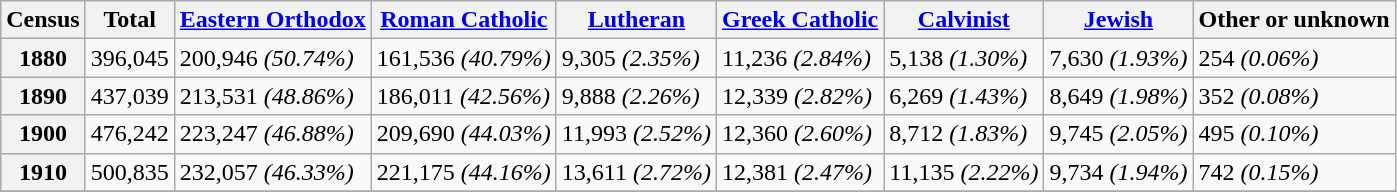<table class="wikitable">
<tr>
<th>Census</th>
<th>Total</th>
<th><a href='#'>Eastern Orthodox</a></th>
<th><a href='#'>Roman Catholic</a></th>
<th><a href='#'>Lutheran</a></th>
<th><a href='#'>Greek Catholic</a></th>
<th><a href='#'>Calvinist</a></th>
<th><a href='#'>Jewish</a></th>
<th>Other or unknown</th>
</tr>
<tr>
<th>1880</th>
<td>396,045</td>
<td>200,946 <em>(50.74%)</em></td>
<td>161,536 <em>(40.79%)</em></td>
<td>9,305 <em>(2.35%)</em></td>
<td>11,236 <em>(2.84%)</em></td>
<td>5,138 <em>(1.30%)</em></td>
<td>7,630 <em>(1.93%)</em></td>
<td>254 <em>(0.06%)</em></td>
</tr>
<tr>
<th>1890</th>
<td>437,039</td>
<td>213,531 <em>(48.86%)</em></td>
<td>186,011 <em>(42.56%)</em></td>
<td>9,888 <em>(2.26%)</em></td>
<td>12,339 <em>(2.82%)</em></td>
<td>6,269 <em>(1.43%)</em></td>
<td>8,649 <em>(1.98%)</em></td>
<td>352 <em>(0.08%)</em></td>
</tr>
<tr>
<th>1900</th>
<td>476,242</td>
<td>223,247 <em>(46.88%)</em></td>
<td>209,690 <em>(44.03%)</em></td>
<td>11,993 <em>(2.52%)</em></td>
<td>12,360 <em>(2.60%)</em></td>
<td>8,712 <em>(1.83%)</em></td>
<td>9,745 <em>(2.05%)</em></td>
<td>495 <em>(0.10%)</em></td>
</tr>
<tr>
<th>1910</th>
<td>500,835</td>
<td>232,057 <em>(46.33%)</em></td>
<td>221,175 <em>(44.16%)</em></td>
<td>13,611 <em>(2.72%)</em></td>
<td>12,381 <em>(2.47%)</em></td>
<td>11,135 <em>(2.22%)</em></td>
<td>9,734 <em>(1.94%)</em></td>
<td>742 <em>(0.15%)</em></td>
</tr>
<tr>
</tr>
</table>
